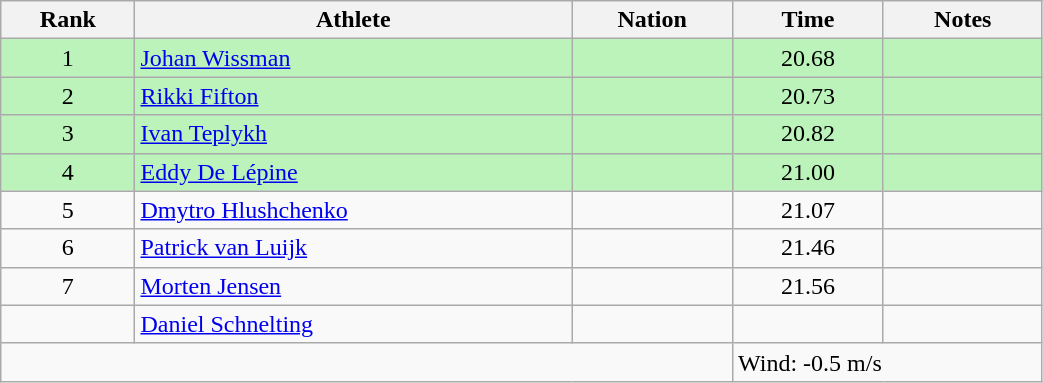<table class="wikitable sortable" style="text-align:center;width: 55%;">
<tr>
<th scope="col">Rank</th>
<th scope="col">Athlete</th>
<th scope="col">Nation</th>
<th scope="col">Time</th>
<th scope="col">Notes</th>
</tr>
<tr bgcolor=bbf3bb>
<td>1</td>
<td align=left><a href='#'>Johan Wissman</a></td>
<td align=left></td>
<td>20.68</td>
<td></td>
</tr>
<tr bgcolor=bbf3bb>
<td>2</td>
<td align=left><a href='#'>Rikki Fifton</a></td>
<td align=left></td>
<td>20.73</td>
<td></td>
</tr>
<tr bgcolor=bbf3bb>
<td>3</td>
<td align=left><a href='#'>Ivan Teplykh</a></td>
<td align=left></td>
<td>20.82</td>
<td></td>
</tr>
<tr bgcolor=bbf3bb>
<td>4</td>
<td align=left><a href='#'>Eddy De Lépine</a></td>
<td align=left></td>
<td>21.00</td>
<td></td>
</tr>
<tr>
<td>5</td>
<td align=left><a href='#'>Dmytro Hlushchenko</a></td>
<td align=left></td>
<td>21.07</td>
<td></td>
</tr>
<tr>
<td>6</td>
<td align=left><a href='#'>Patrick van Luijk</a></td>
<td align=left></td>
<td>21.46</td>
<td></td>
</tr>
<tr>
<td>7</td>
<td align=left><a href='#'>Morten Jensen</a></td>
<td align=left></td>
<td>21.56</td>
<td></td>
</tr>
<tr>
<td></td>
<td align=left><a href='#'>Daniel Schnelting</a></td>
<td align=left></td>
<td></td>
<td></td>
</tr>
<tr class="sortbottom">
<td colspan="3"></td>
<td colspan="2" style="text-align:left;">Wind: -0.5 m/s</td>
</tr>
</table>
